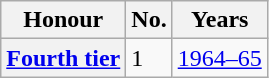<table class="wikitable plainrowheaders">
<tr>
<th scope=col>Honour</th>
<th scope=col>No.</th>
<th scope=col>Years</th>
</tr>
<tr>
<th scope=row><a href='#'>Fourth tier</a></th>
<td>1</td>
<td><a href='#'>1964–65</a></td>
</tr>
</table>
